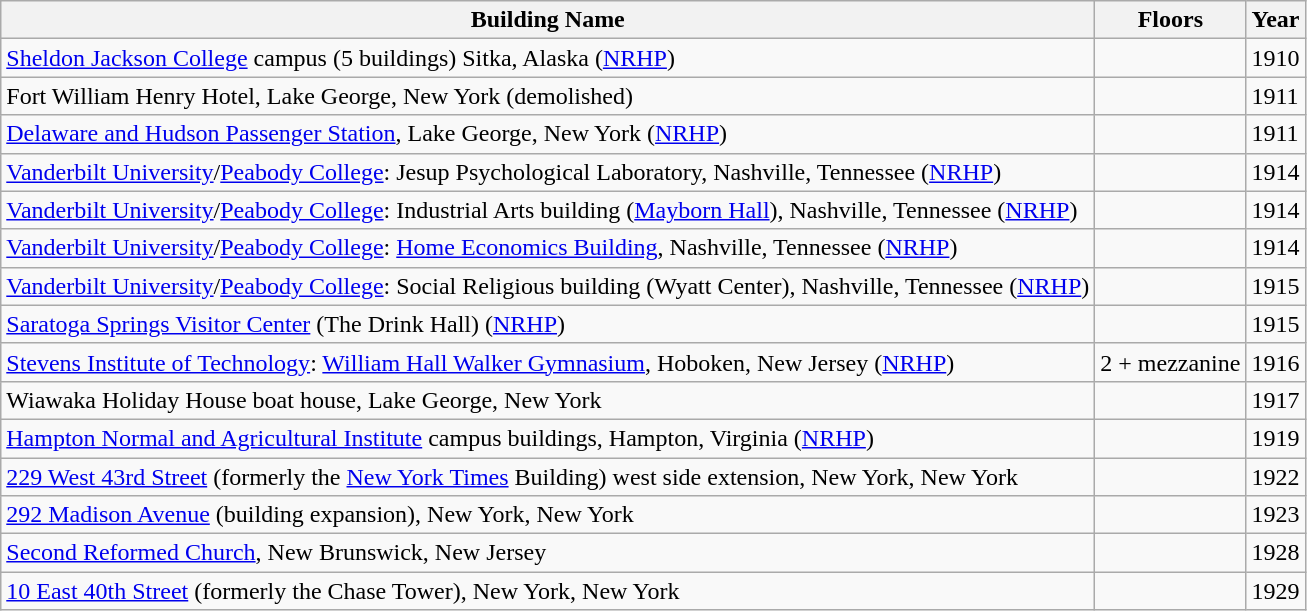<table class="wikitable sortable">
<tr>
<th>Building Name</th>
<th>Floors</th>
<th>Year</th>
</tr>
<tr>
<td><a href='#'>Sheldon Jackson College</a> campus (5 buildings) Sitka, Alaska (<a href='#'>NRHP</a>)</td>
<td></td>
<td>1910</td>
</tr>
<tr>
<td>Fort William Henry Hotel, Lake George, New York (demolished)</td>
<td></td>
<td>1911</td>
</tr>
<tr>
<td><a href='#'>Delaware and Hudson Passenger Station</a>, Lake George, New York (<a href='#'>NRHP</a>)</td>
<td></td>
<td>1911</td>
</tr>
<tr>
<td><a href='#'>Vanderbilt University</a>/<a href='#'>Peabody College</a>: Jesup Psychological Laboratory, Nashville, Tennessee (<a href='#'>NRHP</a>)</td>
<td></td>
<td>1914</td>
</tr>
<tr>
<td><a href='#'>Vanderbilt University</a>/<a href='#'>Peabody College</a>: Industrial Arts building (<a href='#'>Mayborn Hall</a>), Nashville, Tennessee (<a href='#'>NRHP</a>)</td>
<td></td>
<td>1914</td>
</tr>
<tr>
<td><a href='#'>Vanderbilt University</a>/<a href='#'>Peabody College</a>: <a href='#'>Home Economics Building</a>, Nashville, Tennessee (<a href='#'>NRHP</a>)</td>
<td></td>
<td>1914</td>
</tr>
<tr>
<td><a href='#'>Vanderbilt University</a>/<a href='#'>Peabody College</a>: Social Religious building (Wyatt Center), Nashville, Tennessee (<a href='#'>NRHP</a>)</td>
<td></td>
<td>1915</td>
</tr>
<tr>
<td><a href='#'>Saratoga Springs Visitor Center</a> (The Drink Hall)  (<a href='#'>NRHP</a>)</td>
<td></td>
<td>1915</td>
</tr>
<tr>
<td><a href='#'>Stevens Institute of Technology</a>: <a href='#'>William Hall Walker Gymnasium</a>, Hoboken, New Jersey (<a href='#'>NRHP</a>)</td>
<td>2 + mezzanine</td>
<td>1916</td>
</tr>
<tr>
<td>Wiawaka Holiday House boat house, Lake George, New York </td>
<td></td>
<td>1917</td>
</tr>
<tr>
<td><a href='#'>Hampton Normal and Agricultural Institute</a> campus buildings, Hampton, Virginia (<a href='#'>NRHP</a>)</td>
<td></td>
<td>1919</td>
</tr>
<tr>
<td><a href='#'>229 West 43rd Street</a> (formerly the <a href='#'>New York Times</a> Building) west side extension, New York, New York</td>
<td></td>
<td>1922</td>
</tr>
<tr>
<td><a href='#'>292 Madison Avenue</a> (building expansion), New York, New York</td>
<td></td>
<td>1923</td>
</tr>
<tr>
<td><a href='#'>Second Reformed Church</a>, New Brunswick, New Jersey</td>
<td></td>
<td>1928</td>
</tr>
<tr>
<td><a href='#'>10 East 40th Street</a> (formerly the Chase Tower), New York, New York</td>
<td></td>
<td>1929</td>
</tr>
</table>
